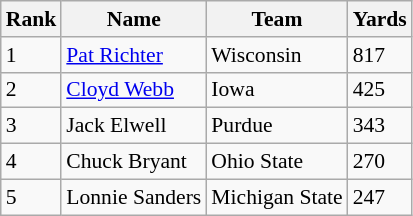<table class="wikitable" style="font-size: 90%">
<tr>
<th>Rank</th>
<th>Name</th>
<th>Team</th>
<th>Yards</th>
</tr>
<tr>
<td>1</td>
<td><a href='#'>Pat Richter</a></td>
<td>Wisconsin</td>
<td>817</td>
</tr>
<tr>
<td>2</td>
<td><a href='#'>Cloyd Webb</a></td>
<td>Iowa</td>
<td>425</td>
</tr>
<tr>
<td>3</td>
<td>Jack Elwell</td>
<td>Purdue</td>
<td>343</td>
</tr>
<tr>
<td>4</td>
<td>Chuck Bryant</td>
<td>Ohio State</td>
<td>270</td>
</tr>
<tr>
<td>5</td>
<td>Lonnie Sanders</td>
<td>Michigan State</td>
<td>247</td>
</tr>
</table>
